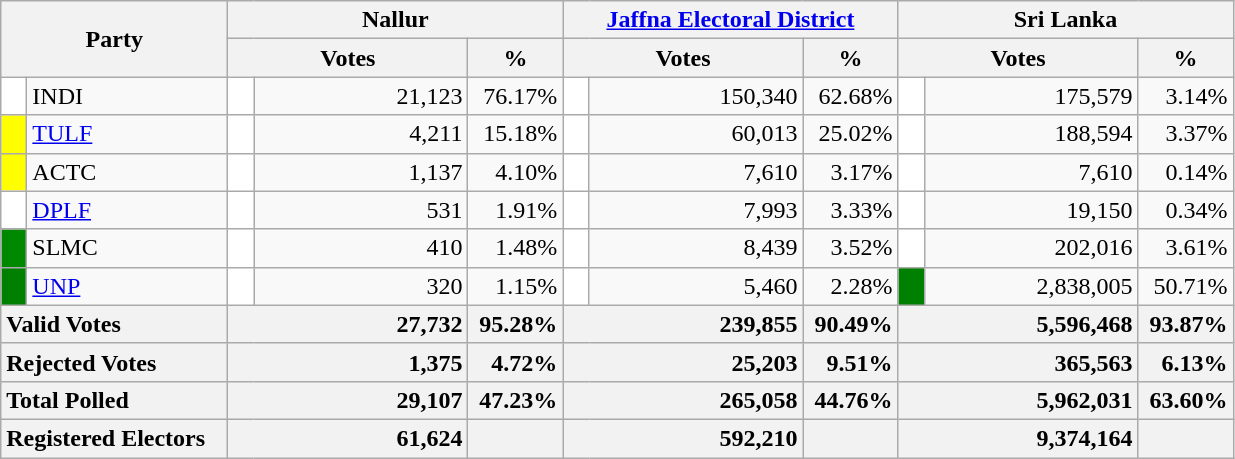<table class="wikitable">
<tr>
<th colspan="2" width="144px"rowspan="2">Party</th>
<th colspan="3" width="216px">Nallur</th>
<th colspan="3" width="216px"><a href='#'>Jaffna Electoral District</a></th>
<th colspan="3" width="216px">Sri Lanka</th>
</tr>
<tr>
<th colspan="2" width="144px">Votes</th>
<th>%</th>
<th colspan="2" width="144px">Votes</th>
<th>%</th>
<th colspan="2" width="144px">Votes</th>
<th>%</th>
</tr>
<tr>
<td style="background-color:white;" width="10px"></td>
<td style="text-align:left;">INDI</td>
<td style="background-color:white;" width="10px"></td>
<td style="text-align:right;">21,123</td>
<td style="text-align:right;">76.17%</td>
<td style="background-color:white;" width="10px"></td>
<td style="text-align:right;">150,340</td>
<td style="text-align:right;">62.68%</td>
<td style="background-color:white;" width="10px"></td>
<td style="text-align:right;">175,579</td>
<td style="text-align:right;">3.14%</td>
</tr>
<tr>
<td style="background-color:yellow;" width="10px"></td>
<td style="text-align:left;"><a href='#'>TULF</a></td>
<td style="background-color:white;" width="10px"></td>
<td style="text-align:right;">4,211</td>
<td style="text-align:right;">15.18%</td>
<td style="background-color:white;" width="10px"></td>
<td style="text-align:right;">60,013</td>
<td style="text-align:right;">25.02%</td>
<td style="background-color:white;" width="10px"></td>
<td style="text-align:right;">188,594</td>
<td style="text-align:right;">3.37%</td>
</tr>
<tr>
<td style="background-color:yellow;" width="10px"></td>
<td style="text-align:left;">ACTC</td>
<td style="background-color:white;" width="10px"></td>
<td style="text-align:right;">1,137</td>
<td style="text-align:right;">4.10%</td>
<td style="background-color:white;" width="10px"></td>
<td style="text-align:right;">7,610</td>
<td style="text-align:right;">3.17%</td>
<td style="background-color:white;" width="10px"></td>
<td style="text-align:right;">7,610</td>
<td style="text-align:right;">0.14%</td>
</tr>
<tr>
<td style="background-color:white;" width="10px"></td>
<td style="text-align:left;"><a href='#'>DPLF</a></td>
<td style="background-color:white;" width="10px"></td>
<td style="text-align:right;">531</td>
<td style="text-align:right;">1.91%</td>
<td style="background-color:white;" width="10px"></td>
<td style="text-align:right;">7,993</td>
<td style="text-align:right;">3.33%</td>
<td style="background-color:white;" width="10px"></td>
<td style="text-align:right;">19,150</td>
<td style="text-align:right;">0.34%</td>
</tr>
<tr>
<td style="background-color:#008800;" width="10px"></td>
<td style="text-align:left;">SLMC</td>
<td style="background-color:white;" width="10px"></td>
<td style="text-align:right;">410</td>
<td style="text-align:right;">1.48%</td>
<td style="background-color:white;" width="10px"></td>
<td style="text-align:right;">8,439</td>
<td style="text-align:right;">3.52%</td>
<td style="background-color:white;" width="10px"></td>
<td style="text-align:right;">202,016</td>
<td style="text-align:right;">3.61%</td>
</tr>
<tr>
<td style="background-color:green;" width="10px"></td>
<td style="text-align:left;"><a href='#'>UNP</a></td>
<td style="background-color:white;" width="10px"></td>
<td style="text-align:right;">320</td>
<td style="text-align:right;">1.15%</td>
<td style="background-color:white;" width="10px"></td>
<td style="text-align:right;">5,460</td>
<td style="text-align:right;">2.28%</td>
<td style="background-color:green;" width="10px"></td>
<td style="text-align:right;">2,838,005</td>
<td style="text-align:right;">50.71%</td>
</tr>
<tr>
<th colspan="2" width="144px"style="text-align:left;">Valid Votes</th>
<th style="text-align:right;"colspan="2" width="144px">27,732</th>
<th style="text-align:right;">95.28%</th>
<th style="text-align:right;"colspan="2" width="144px">239,855</th>
<th style="text-align:right;">90.49%</th>
<th style="text-align:right;"colspan="2" width="144px">5,596,468</th>
<th style="text-align:right;">93.87%</th>
</tr>
<tr>
<th colspan="2" width="144px"style="text-align:left;">Rejected Votes</th>
<th style="text-align:right;"colspan="2" width="144px">1,375</th>
<th style="text-align:right;">4.72%</th>
<th style="text-align:right;"colspan="2" width="144px">25,203</th>
<th style="text-align:right;">9.51%</th>
<th style="text-align:right;"colspan="2" width="144px">365,563</th>
<th style="text-align:right;">6.13%</th>
</tr>
<tr>
<th colspan="2" width="144px"style="text-align:left;">Total Polled</th>
<th style="text-align:right;"colspan="2" width="144px">29,107</th>
<th style="text-align:right;">47.23%</th>
<th style="text-align:right;"colspan="2" width="144px">265,058</th>
<th style="text-align:right;">44.76%</th>
<th style="text-align:right;"colspan="2" width="144px">5,962,031</th>
<th style="text-align:right;">63.60%</th>
</tr>
<tr>
<th colspan="2" width="144px"style="text-align:left;">Registered Electors</th>
<th style="text-align:right;"colspan="2" width="144px">61,624</th>
<th></th>
<th style="text-align:right;"colspan="2" width="144px">592,210</th>
<th></th>
<th style="text-align:right;"colspan="2" width="144px">9,374,164</th>
<th></th>
</tr>
</table>
